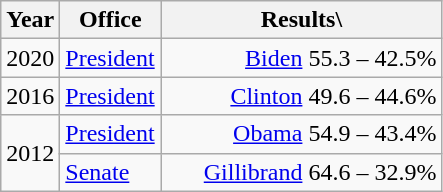<table class=wikitable>
<tr>
<th width="30">Year</th>
<th width="60">Office</th>
<th width="180">Results\</th>
</tr>
<tr>
<td>2020</td>
<td><a href='#'>President</a></td>
<td align="right" ><a href='#'>Biden</a> 55.3 – 42.5%</td>
</tr>
<tr>
<td>2016</td>
<td><a href='#'>President</a></td>
<td align="right" ><a href='#'>Clinton</a> 49.6 – 44.6%</td>
</tr>
<tr>
<td rowspan="2">2012</td>
<td><a href='#'>President</a></td>
<td align="right" ><a href='#'>Obama</a> 54.9 – 43.4%</td>
</tr>
<tr>
<td><a href='#'>Senate</a></td>
<td align="right" ><a href='#'>Gillibrand</a> 64.6 – 32.9%</td>
</tr>
</table>
